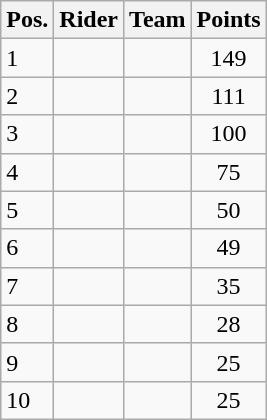<table class="wikitable sortable">
<tr>
<th>Pos.</th>
<th>Rider</th>
<th>Team</th>
<th>Points</th>
</tr>
<tr>
<td>1</td>
<td></td>
<td></td>
<td align=center>149</td>
</tr>
<tr>
<td>2</td>
<td></td>
<td></td>
<td align=center>111</td>
</tr>
<tr>
<td>3</td>
<td></td>
<td></td>
<td align=center>100</td>
</tr>
<tr>
<td>4</td>
<td></td>
<td></td>
<td align=center>75</td>
</tr>
<tr>
<td>5</td>
<td></td>
<td></td>
<td align=center>50</td>
</tr>
<tr>
<td>6</td>
<td></td>
<td></td>
<td align=center>49</td>
</tr>
<tr>
<td>7</td>
<td></td>
<td></td>
<td align=center>35</td>
</tr>
<tr>
<td>8</td>
<td></td>
<td></td>
<td align=center>28</td>
</tr>
<tr>
<td>9</td>
<td></td>
<td></td>
<td align=center>25</td>
</tr>
<tr>
<td>10</td>
<td></td>
<td></td>
<td align=center>25</td>
</tr>
</table>
